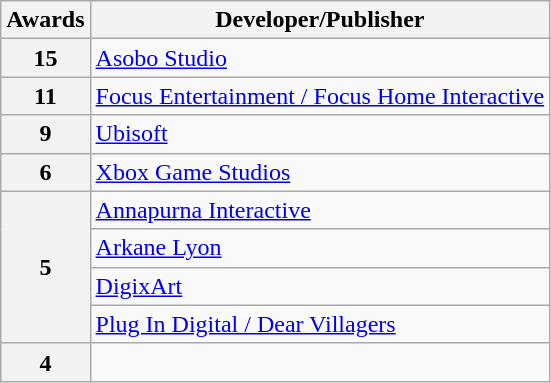<table class="wikitable sortable plainrowheaders">
<tr>
<th scope="col">Awards</th>
<th scope="col">Developer/Publisher</th>
</tr>
<tr>
<th scope="row" style="text-align: center">15</th>
<td><a href='#'>Asobo Studio</a></td>
</tr>
<tr>
<th scope="row" style="text-align: center">11</th>
<td><a href='#'>Focus Entertainment / Focus Home Interactive</a></td>
</tr>
<tr>
<th scope="row" style="text-align: center">9</th>
<td><a href='#'>Ubisoft</a></td>
</tr>
<tr>
<th scope="row" style="text-align: center">6</th>
<td><a href='#'>Xbox Game Studios</a></td>
</tr>
<tr>
<th scope="row" style="text-align: center" rowspan="4">5</th>
<td><a href='#'>Annapurna Interactive</a></td>
</tr>
<tr>
<td><a href='#'>Arkane Lyon</a></td>
</tr>
<tr>
<td><a href='#'>DigixArt</a></td>
</tr>
<tr>
<td><a href='#'>Plug In Digital / Dear Villagers</a></td>
</tr>
<tr>
<th scope="row" style="text-align: center">4</th>
<td></td>
</tr>
</table>
